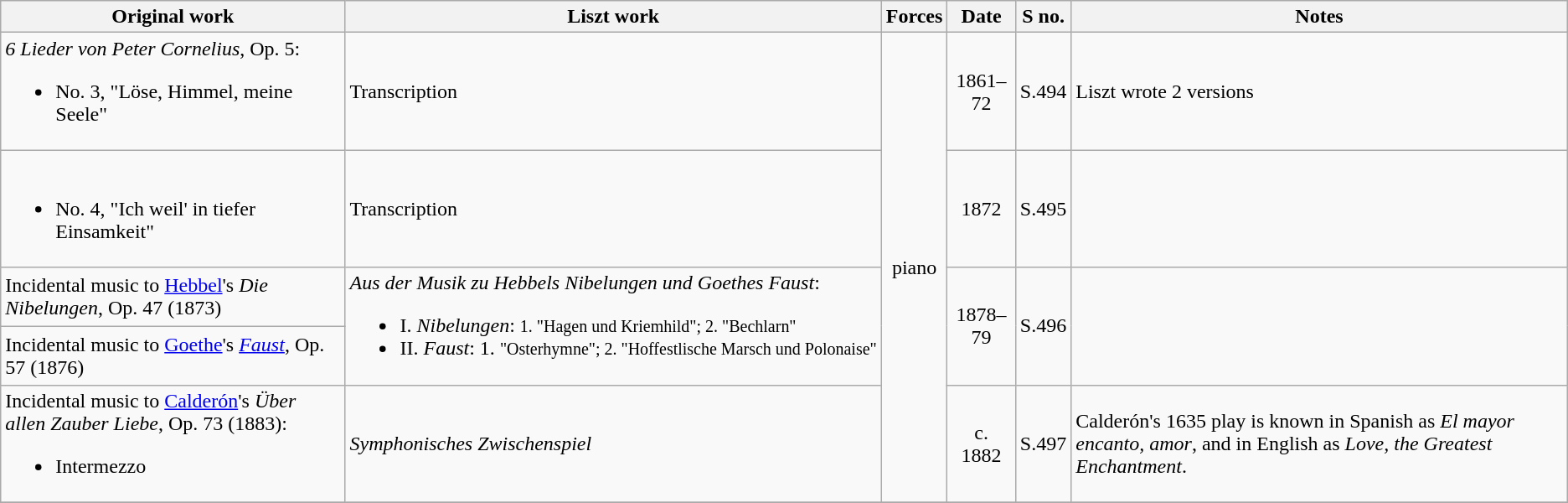<table class="wikitable">
<tr>
<th>Original work</th>
<th>Liszt work</th>
<th>Forces</th>
<th>Date</th>
<th>S no.</th>
<th>Notes</th>
</tr>
<tr>
<td><em>6 Lieder von Peter Cornelius</em>, Op. 5:<br><ul><li>No. 3, "Löse, Himmel, meine Seele"</li></ul></td>
<td>Transcription</td>
<td rowspan=5 style="text-align: center">piano</td>
<td style="text-align: center">1861–72</td>
<td>S.494</td>
<td>Liszt wrote 2 versions</td>
</tr>
<tr>
<td><br><ul><li>No. 4, "Ich weil' in tiefer Einsamkeit"</li></ul></td>
<td>Transcription</td>
<td style="text-align: center">1872</td>
<td>S.495</td>
<td></td>
</tr>
<tr>
<td>Incidental music to <a href='#'>Hebbel</a>'s <em>Die Nibelungen</em>, Op. 47 (1873)</td>
<td rowspan=2><em>Aus der Musik zu Hebbels Nibelungen und Goethes Faust</em>:<br><ul><li>I. <em>Nibelungen</em>: <small>1. "Hagen und Kriemhild"; 2. "Bechlarn"</small></li><li>II. <em>Faust</em>: 1. <small>"Osterhymne"; 2. "Hoffestlische Marsch und Polonaise"</small></li></ul></td>
<td rowspan=2 style="text-align: center">1878–79</td>
<td rowspan=2>S.496</td>
<td rowspan=2></td>
</tr>
<tr>
<td>Incidental music to <a href='#'>Goethe</a>'s <em><a href='#'>Faust</a></em>, Op. 57 (1876)</td>
</tr>
<tr>
<td>Incidental music to <a href='#'>Calderón</a>'s <em>Über allen Zauber Liebe</em>, Op. 73 (1883):<br><ul><li>Intermezzo</li></ul></td>
<td><em>Symphonisches Zwischenspiel</em></td>
<td style="text-align: center">c. 1882</td>
<td>S.497</td>
<td>Calderón's 1635 play is known in Spanish as <em>El mayor encanto, amor</em>, and in English as <em>Love, the Greatest Enchantment</em>.</td>
</tr>
<tr>
</tr>
</table>
